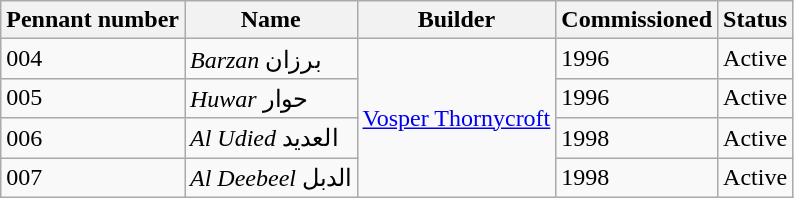<table class="wikitable">
<tr>
<th>Pennant number</th>
<th>Name</th>
<th>Builder</th>
<th>Commissioned</th>
<th>Status</th>
</tr>
<tr>
<td>004</td>
<td><em>Barzan</em> برزان</td>
<td rowspan="4"><a href='#'>Vosper Thornycroft</a></td>
<td>1996</td>
<td>Active</td>
</tr>
<tr>
<td>005</td>
<td><em>Huwar</em> حوار</td>
<td>1996</td>
<td>Active</td>
</tr>
<tr>
<td>006</td>
<td><em>Al Udied</em> العديد</td>
<td>1998</td>
<td>Active</td>
</tr>
<tr>
<td>007</td>
<td><em>Al Deebeel</em> الدبل</td>
<td>1998</td>
<td>Active</td>
</tr>
</table>
